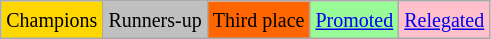<table class="wikitable">
<tr>
<td bgcolor="gold"><small>Champions</small></td>
<td bgcolor="silver"><small>Runners-up</small></td>
<td bgcolor="ff6600"><small>Third place</small></td>
<td bgcolor="palegreen"><small><a href='#'>Promoted</a></small></td>
<td bgcolor="pink"><small><a href='#'>Relegated</a></small></td>
</tr>
</table>
